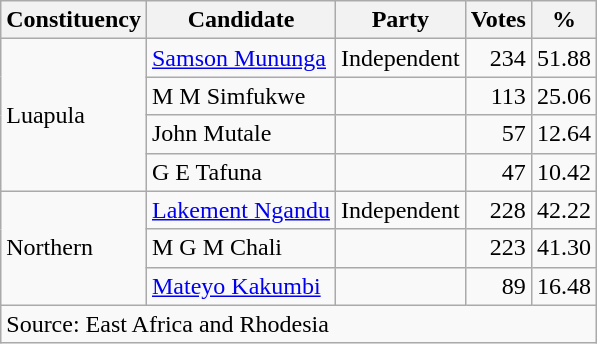<table class=wikitable>
<tr>
<th>Constituency</th>
<th>Candidate</th>
<th>Party</th>
<th>Votes</th>
<th>%</th>
</tr>
<tr>
<td rowspan=4>Luapula</td>
<td><a href='#'>Samson Mununga</a></td>
<td>Independent</td>
<td align=right>234</td>
<td align=right>51.88</td>
</tr>
<tr>
<td>M M Simfukwe</td>
<td></td>
<td align=right>113</td>
<td align=right>25.06</td>
</tr>
<tr>
<td>John Mutale</td>
<td></td>
<td align=right>57</td>
<td align=right>12.64</td>
</tr>
<tr>
<td>G E Tafuna</td>
<td></td>
<td align=right>47</td>
<td align=right>10.42</td>
</tr>
<tr>
<td rowspan=3>Northern</td>
<td><a href='#'>Lakement Ngandu</a></td>
<td>Independent</td>
<td align=right>228</td>
<td align=right>42.22</td>
</tr>
<tr>
<td>M G M Chali</td>
<td></td>
<td align=right>223</td>
<td align=right>41.30</td>
</tr>
<tr>
<td><a href='#'>Mateyo Kakumbi</a></td>
<td></td>
<td align=right>89</td>
<td align=right>16.48</td>
</tr>
<tr>
<td colspan=5>Source: East Africa and Rhodesia</td>
</tr>
</table>
